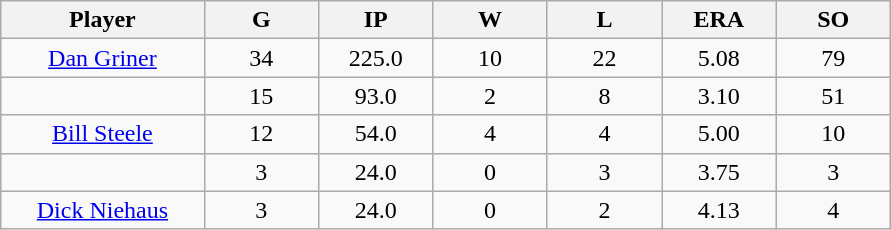<table class="wikitable sortable">
<tr>
<th bgcolor="#DDDDFF" width="16%">Player</th>
<th bgcolor="#DDDDFF" width="9%">G</th>
<th bgcolor="#DDDDFF" width="9%">IP</th>
<th bgcolor="#DDDDFF" width="9%">W</th>
<th bgcolor="#DDDDFF" width="9%">L</th>
<th bgcolor="#DDDDFF" width="9%">ERA</th>
<th bgcolor="#DDDDFF" width="9%">SO</th>
</tr>
<tr align="center">
<td><a href='#'>Dan Griner</a></td>
<td>34</td>
<td>225.0</td>
<td>10</td>
<td>22</td>
<td>5.08</td>
<td>79</td>
</tr>
<tr align=center>
<td></td>
<td>15</td>
<td>93.0</td>
<td>2</td>
<td>8</td>
<td>3.10</td>
<td>51</td>
</tr>
<tr align="center">
<td><a href='#'>Bill Steele</a></td>
<td>12</td>
<td>54.0</td>
<td>4</td>
<td>4</td>
<td>5.00</td>
<td>10</td>
</tr>
<tr align=center>
<td></td>
<td>3</td>
<td>24.0</td>
<td>0</td>
<td>3</td>
<td>3.75</td>
<td>3</td>
</tr>
<tr align="center">
<td><a href='#'>Dick Niehaus</a></td>
<td>3</td>
<td>24.0</td>
<td>0</td>
<td>2</td>
<td>4.13</td>
<td>4</td>
</tr>
</table>
